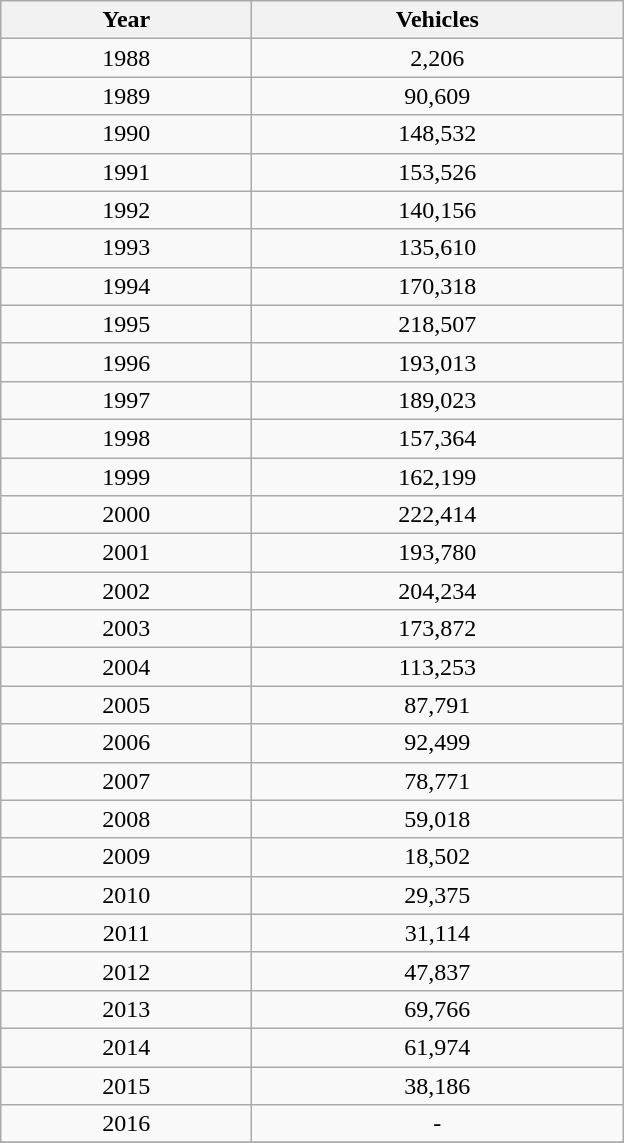<table class="wikitable" style="text-align:center;">
<tr>
<th style="width:10em">Year</th>
<th style="width:15em">Vehicles</th>
</tr>
<tr>
<td>1988</td>
<td>2,206</td>
</tr>
<tr>
<td>1989</td>
<td>90,609</td>
</tr>
<tr>
<td>1990</td>
<td>148,532</td>
</tr>
<tr>
<td>1991</td>
<td>153,526</td>
</tr>
<tr>
<td>1992</td>
<td>140,156</td>
</tr>
<tr>
<td>1993</td>
<td>135,610</td>
</tr>
<tr>
<td>1994</td>
<td>170,318</td>
</tr>
<tr>
<td>1995</td>
<td>218,507</td>
</tr>
<tr>
<td>1996</td>
<td>193,013</td>
</tr>
<tr>
<td>1997</td>
<td>189,023</td>
</tr>
<tr>
<td>1998</td>
<td>157,364</td>
</tr>
<tr>
<td>1999</td>
<td>162,199</td>
</tr>
<tr>
<td>2000</td>
<td>222,414</td>
</tr>
<tr>
<td>2001</td>
<td>193,780</td>
</tr>
<tr>
<td>2002</td>
<td>204,234</td>
</tr>
<tr>
<td>2003</td>
<td>173,872</td>
</tr>
<tr>
<td>2004</td>
<td>113,253</td>
</tr>
<tr>
<td>2005</td>
<td>87,791</td>
</tr>
<tr>
<td>2006</td>
<td>92,499</td>
</tr>
<tr>
<td>2007</td>
<td>78,771</td>
</tr>
<tr>
<td>2008</td>
<td>59,018</td>
</tr>
<tr>
<td>2009</td>
<td>18,502</td>
</tr>
<tr>
<td>2010</td>
<td>29,375</td>
</tr>
<tr>
<td>2011</td>
<td>31,114</td>
</tr>
<tr>
<td>2012</td>
<td>47,837</td>
</tr>
<tr>
<td>2013</td>
<td>69,766</td>
</tr>
<tr>
<td>2014</td>
<td>61,974</td>
</tr>
<tr>
<td>2015</td>
<td>38,186</td>
</tr>
<tr>
<td>2016</td>
<td>-</td>
</tr>
<tr>
</tr>
<tr>
</tr>
</table>
